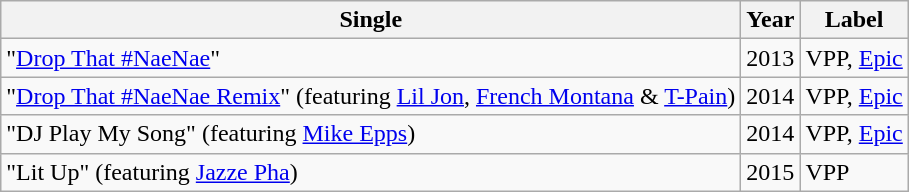<table class="wikitable">
<tr>
<th>Single</th>
<th>Year</th>
<th>Label</th>
</tr>
<tr>
<td>"<a href='#'>Drop That #NaeNae</a>"</td>
<td>2013</td>
<td>VPP, <a href='#'>Epic</a></td>
</tr>
<tr>
<td>"<a href='#'>Drop That #NaeNae Remix</a>" (featuring <a href='#'>Lil Jon</a>, <a href='#'>French Montana</a> & <a href='#'>T-Pain</a>)</td>
<td>2014</td>
<td>VPP, <a href='#'>Epic</a></td>
</tr>
<tr>
<td>"DJ Play My Song" (featuring <a href='#'>Mike Epps</a>)</td>
<td>2014</td>
<td>VPP, <a href='#'>Epic</a></td>
</tr>
<tr>
<td>"Lit Up" (featuring <a href='#'>Jazze Pha</a>)</td>
<td>2015</td>
<td>VPP</td>
</tr>
</table>
